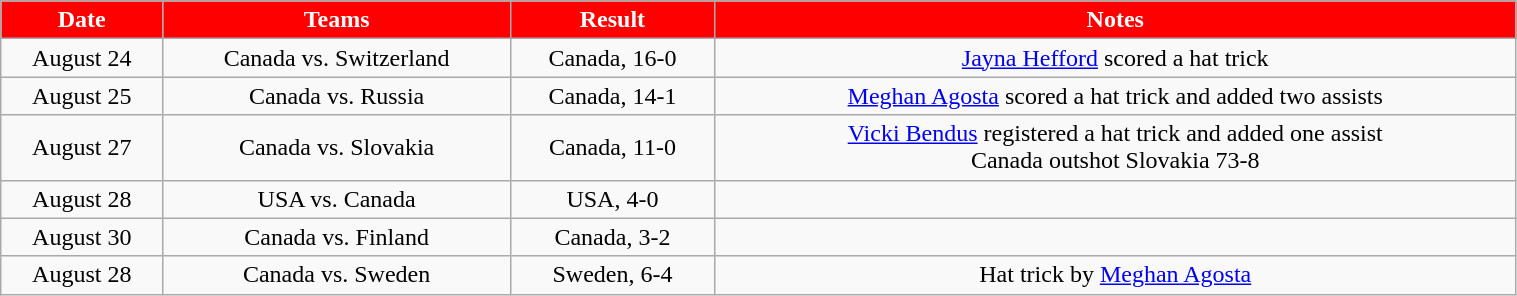<table class="wikitable" style="width:80%;">
<tr style="text-align:center; background:red; color:#fff;">
<td><strong>Date</strong></td>
<td><strong>Teams</strong></td>
<td><strong>Result</strong></td>
<td><strong>Notes</strong></td>
</tr>
<tr style="text-align:center;" bgcolor="">
<td>August 24</td>
<td>Canada vs. Switzerland</td>
<td>Canada, 16-0</td>
<td><a href='#'>Jayna Hefford</a> scored a hat trick</td>
</tr>
<tr style="text-align:center;" bgcolor="">
<td>August 25</td>
<td>Canada vs. Russia</td>
<td>Canada, 14-1</td>
<td><a href='#'>Meghan Agosta</a> scored a hat trick and added two assists</td>
</tr>
<tr style="text-align:center;" bgcolor="">
<td>August 27</td>
<td>Canada vs. Slovakia</td>
<td>Canada, 11-0</td>
<td><a href='#'>Vicki Bendus</a> registered a hat trick and added one assist<br>Canada outshot Slovakia 73-8</td>
</tr>
<tr style="text-align:center;" bgcolor="">
<td>August 28</td>
<td>USA vs. Canada</td>
<td>USA, 4-0</td>
<td></td>
</tr>
<tr style="text-align:center;" bgcolor="">
<td>August 30</td>
<td>Canada vs. Finland</td>
<td>Canada, 3-2</td>
<td></td>
</tr>
<tr style="text-align:center;" bgcolor="">
<td>August 28</td>
<td>Canada vs. Sweden</td>
<td>Sweden, 6-4</td>
<td>Hat trick by <a href='#'>Meghan Agosta</a></td>
</tr>
</table>
